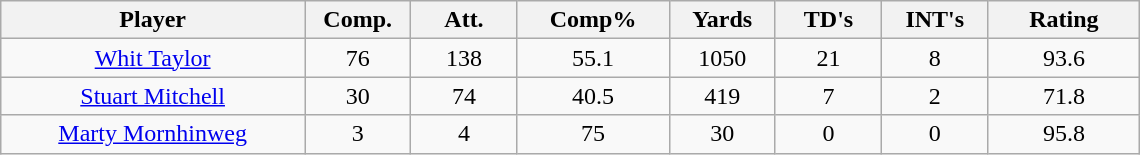<table class="wikitable sortable">
<tr>
<th bgcolor="#DDDDFF" width="20%">Player</th>
<th bgcolor="#DDDDFF" width="7%">Comp.</th>
<th bgcolor="#DDDDFF" width="7%">Att.</th>
<th bgcolor="#DDDDFF" width="10%">Comp%</th>
<th bgcolor="#DDDDFF" width="7%">Yards</th>
<th bgcolor="#DDDDFF" width="7%">TD's</th>
<th bgcolor="#DDDDFF" width="7%">INT's</th>
<th bgcolor="#DDDDFF" width="10%">Rating</th>
</tr>
<tr align="center">
<td><a href='#'>Whit Taylor</a></td>
<td>76</td>
<td>138</td>
<td>55.1</td>
<td>1050</td>
<td>21</td>
<td>8</td>
<td>93.6</td>
</tr>
<tr align="center">
<td><a href='#'>Stuart Mitchell</a></td>
<td>30</td>
<td>74</td>
<td>40.5</td>
<td>419</td>
<td>7</td>
<td>2</td>
<td>71.8</td>
</tr>
<tr align="center">
<td><a href='#'>Marty Mornhinweg</a></td>
<td>3</td>
<td>4</td>
<td>75</td>
<td>30</td>
<td>0</td>
<td>0</td>
<td>95.8</td>
</tr>
</table>
